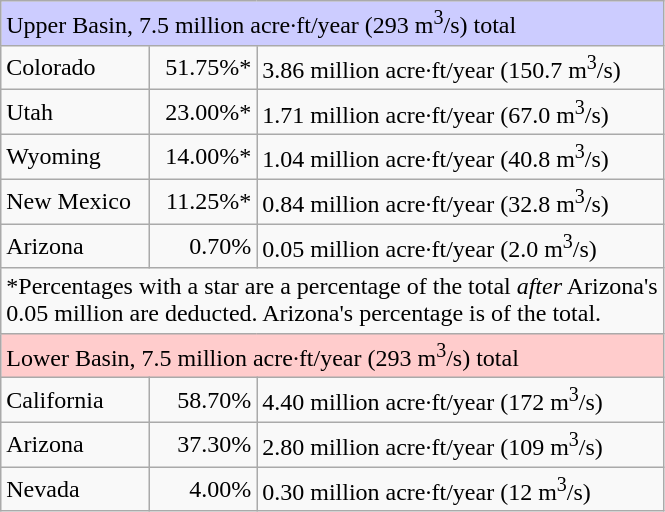<table class="wikitable">
<tr>
<td colspan="4" style="background:#ccf;">Upper Basin, 7.5 million acre·ft/year (293 m<sup>3</sup>/s) total</td>
</tr>
<tr>
<td>Colorado</td>
<td align="right">51.75%*</td>
<td>3.86 million acre·ft/year (150.7 m<sup>3</sup>/s)</td>
</tr>
<tr>
<td>Utah</td>
<td align="right">23.00%*</td>
<td>1.71 million acre·ft/year (67.0 m<sup>3</sup>/s)</td>
</tr>
<tr>
<td>Wyoming</td>
<td align="right">14.00%*</td>
<td>1.04 million acre·ft/year (40.8 m<sup>3</sup>/s)</td>
</tr>
<tr>
<td>New Mexico</td>
<td align="right">11.25%*</td>
<td>0.84 million acre·ft/year (32.8 m<sup>3</sup>/s)</td>
</tr>
<tr>
<td>Arizona</td>
<td align="right">0.70%</td>
<td>0.05 million acre·ft/year (2.0 m<sup>3</sup>/s)</td>
</tr>
<tr>
<td colspan="4">*Percentages with a star are a percentage of the total <em>after</em> Arizona's<br> 0.05 million are deducted. Arizona's percentage is of the total.</td>
</tr>
<tr>
<td colspan="4" style="background:#fcc;">Lower Basin, 7.5 million acre·ft/year (293 m<sup>3</sup>/s) total</td>
</tr>
<tr>
<td>California</td>
<td align="right">58.70%</td>
<td>4.40 million acre·ft/year (172 m<sup>3</sup>/s)</td>
</tr>
<tr>
<td>Arizona</td>
<td align="right">37.30%</td>
<td>2.80 million acre·ft/year (109 m<sup>3</sup>/s)</td>
</tr>
<tr>
<td>Nevada</td>
<td align="right">4.00%</td>
<td>0.30 million acre·ft/year (12 m<sup>3</sup>/s)</td>
</tr>
</table>
